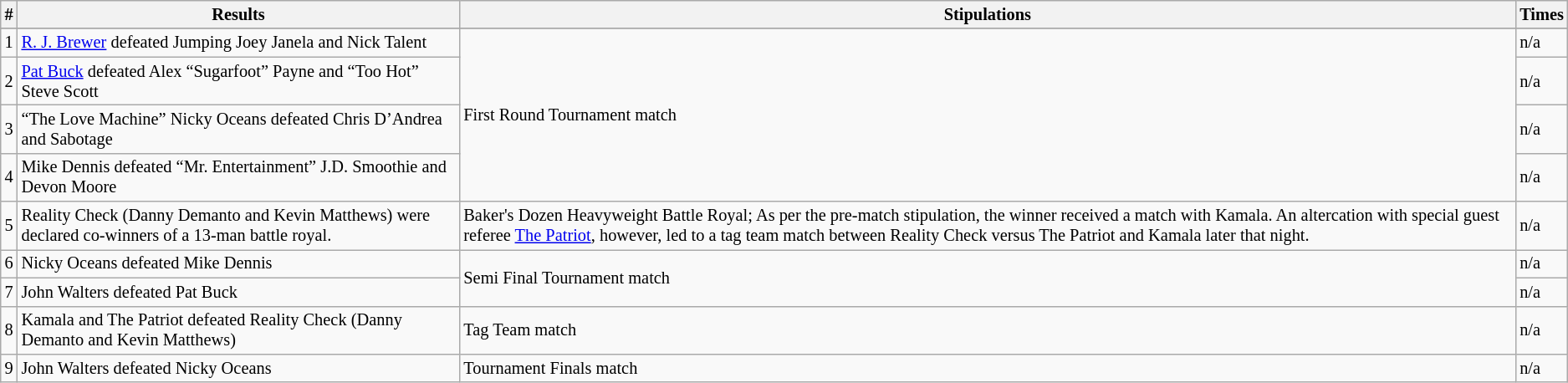<table style="font-size: 85%; text-align: left;" class="wikitable sortable">
<tr>
<th><strong>#</strong></th>
<th><strong>Results</strong></th>
<th><strong>Stipulations</strong></th>
<th><strong>Times</strong></th>
</tr>
<tr>
</tr>
<tr>
<td>1</td>
<td><a href='#'>R. J. Brewer</a> defeated Jumping Joey Janela and Nick Talent</td>
<td rowspan="4">First Round Tournament match</td>
<td>n/a</td>
</tr>
<tr>
<td>2</td>
<td><a href='#'>Pat Buck</a> defeated Alex “Sugarfoot” Payne and “Too Hot” Steve Scott</td>
<td>n/a</td>
</tr>
<tr>
<td>3</td>
<td>“The Love Machine” Nicky Oceans defeated Chris D’Andrea and Sabotage</td>
<td>n/a</td>
</tr>
<tr>
<td>4</td>
<td>Mike Dennis defeated “Mr. Entertainment” J.D. Smoothie and Devon Moore</td>
<td>n/a</td>
</tr>
<tr>
<td>5</td>
<td>Reality Check (Danny Demanto and Kevin Matthews) were declared co-winners of a 13-man battle royal.</td>
<td>Baker's Dozen Heavyweight Battle Royal; As per the pre-match stipulation, the winner received a match with Kamala. An altercation with special guest referee <a href='#'>The Patriot</a>, however, led to a tag team match between Reality Check versus The Patriot and Kamala later that night.</td>
<td>n/a</td>
</tr>
<tr>
<td>6</td>
<td>Nicky Oceans defeated Mike Dennis</td>
<td rowspan="2">Semi Final Tournament match</td>
<td>n/a</td>
</tr>
<tr>
<td>7</td>
<td>John Walters defeated Pat Buck</td>
<td>n/a</td>
</tr>
<tr>
<td>8</td>
<td>Kamala and The Patriot defeated Reality Check (Danny Demanto and Kevin Matthews)</td>
<td>Tag Team match</td>
<td>n/a</td>
</tr>
<tr>
<td>9</td>
<td>John Walters defeated Nicky Oceans</td>
<td>Tournament Finals match</td>
<td>n/a</td>
</tr>
</table>
